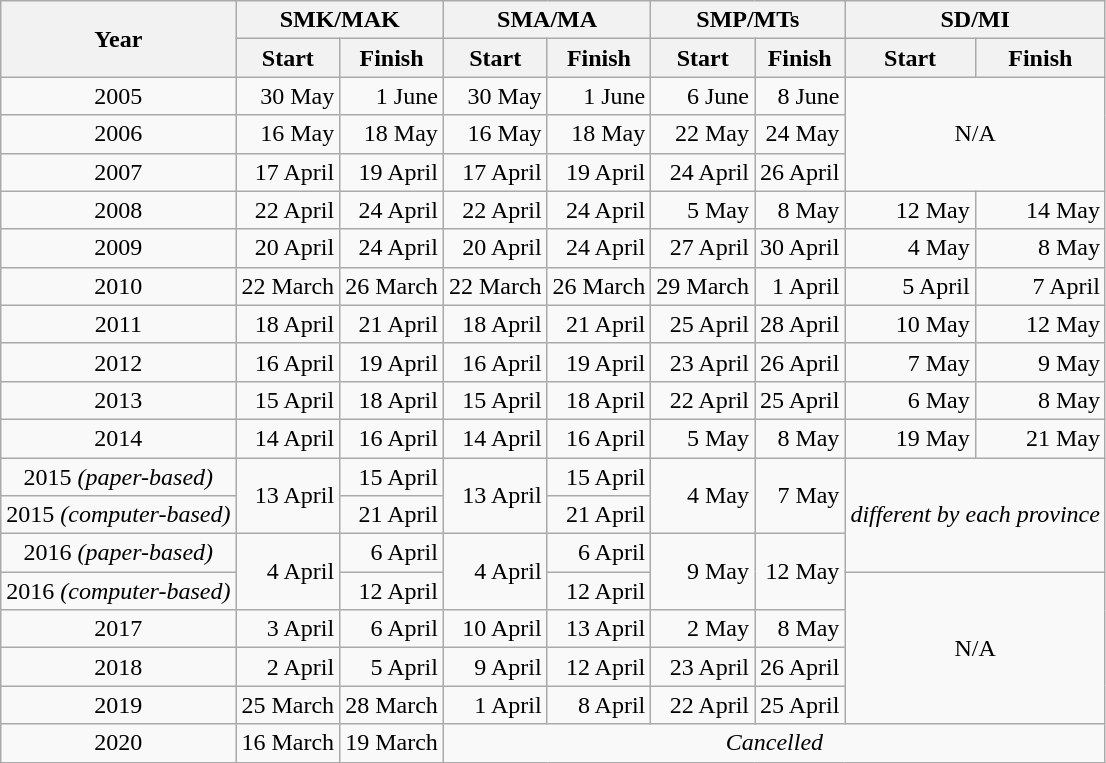<table class="wikitable">
<tr>
<th rowspan="2">Year</th>
<th colspan="2">SMK/MAK</th>
<th colspan="2">SMA/MA</th>
<th colspan="2">SMP/MTs</th>
<th colspan="2">SD/MI</th>
</tr>
<tr>
<th>Start</th>
<th>Finish</th>
<th>Start</th>
<th>Finish</th>
<th>Start</th>
<th>Finish</th>
<th>Start</th>
<th>Finish</th>
</tr>
<tr>
<td align="center">2005</td>
<td align="right">30 May</td>
<td align="right">1 June</td>
<td align="right">30 May</td>
<td align="right">1 June</td>
<td align="right">6 June</td>
<td align="right">8 June</td>
<td align="center" rowspan="3" colspan="2">N/A</td>
</tr>
<tr>
<td align="center">2006</td>
<td align="right">16 May</td>
<td align="right">18 May</td>
<td align="right">16 May</td>
<td align="right">18 May</td>
<td align="right">22 May</td>
<td align="right">24 May</td>
</tr>
<tr>
<td align="center">2007</td>
<td align="right">17 April</td>
<td align="right">19 April</td>
<td align="right">17 April</td>
<td align="right">19 April</td>
<td align="right">24 April</td>
<td align="right">26 April</td>
</tr>
<tr>
<td align="center">2008</td>
<td align="right">22 April</td>
<td align="right">24 April</td>
<td align="right">22 April</td>
<td align="right">24 April</td>
<td align="right">5 May</td>
<td align="right">8 May</td>
<td align="right">12 May</td>
<td align="right">14 May</td>
</tr>
<tr>
<td align="center">2009</td>
<td align="right">20 April</td>
<td align="right">24 April</td>
<td align="right">20 April</td>
<td align="right">24 April</td>
<td align="right">27 April</td>
<td align="right">30 April</td>
<td align="right">4 May</td>
<td align="right">8 May</td>
</tr>
<tr>
<td align="center">2010</td>
<td align="right">22 March</td>
<td align="right">26 March</td>
<td align="right">22 March</td>
<td align="right">26 March</td>
<td align="right">29 March</td>
<td align="right">1 April</td>
<td align="right">5 April</td>
<td align="right">7 April</td>
</tr>
<tr>
<td align="center">2011</td>
<td align="right">18 April</td>
<td align="right">21 April</td>
<td align="right">18 April</td>
<td align="right">21 April</td>
<td align="right">25 April</td>
<td align="right">28 April</td>
<td align="right">10 May</td>
<td align="right">12 May</td>
</tr>
<tr>
<td align="center">2012</td>
<td align="right">16 April</td>
<td align="right">19 April</td>
<td align="right">16 April</td>
<td align="right">19 April</td>
<td align="right">23 April</td>
<td align="right">26 April</td>
<td align="right">7 May</td>
<td align="right">9 May</td>
</tr>
<tr>
<td align="center">2013</td>
<td align="right">15 April</td>
<td align="right">18 April</td>
<td align="right">15 April</td>
<td align="right">18 April</td>
<td align="right">22 April</td>
<td align="right">25 April</td>
<td align="right">6 May</td>
<td align="right">8 May</td>
</tr>
<tr>
<td align="center">2014</td>
<td align="right">14 April</td>
<td align="right">16 April</td>
<td align="right">14 April</td>
<td align="right">16 April</td>
<td align="right">5 May</td>
<td align="right">8 May</td>
<td align="right">19 May</td>
<td align="right">21 May</td>
</tr>
<tr>
<td align="center">2015 <em>(paper-based)</em></td>
<td rowspan="2" align="right">13 April</td>
<td align="right">15 April</td>
<td rowspan="2" align="right">13 April</td>
<td align="right">15 April</td>
<td rowspan="2" align="right">4 May</td>
<td rowspan="2" align="right">7 May</td>
<td colspan="2" rowspan="3" align="right"><em>different by each province</em></td>
</tr>
<tr>
<td align="center">2015 <em>(computer-based)</em></td>
<td align="right">21 April</td>
<td align="right">21 April</td>
</tr>
<tr>
<td align="center">2016 <em>(paper-based)</em></td>
<td rowspan="2" align="right">4 April</td>
<td align="right">6 April</td>
<td rowspan="2" align="right">4 April</td>
<td align="right">6 April</td>
<td rowspan="2" align="right">9 May</td>
<td rowspan="2" align="right">12 May</td>
</tr>
<tr>
<td align="center">2016 <em>(computer-based)</em></td>
<td align="right">12 April</td>
<td align="right">12 April</td>
<td align="center" colspan="2" rowspan="4">N/A</td>
</tr>
<tr>
<td align="center">2017</td>
<td align="right">3 April</td>
<td align="right">6 April</td>
<td align="right">10 April</td>
<td align="right">13 April</td>
<td align="right">2 May</td>
<td align="right">8 May</td>
</tr>
<tr>
<td align="center">2018</td>
<td align="right">2 April</td>
<td align="right">5 April</td>
<td align="right">9 April</td>
<td align="right">12 April</td>
<td align="right">23 April</td>
<td align="right">26 April</td>
</tr>
<tr>
<td align="center">2019</td>
<td align="right">25 March</td>
<td align="right">28 March</td>
<td align="right">1 April</td>
<td align="right">8 April</td>
<td align="right">22 April</td>
<td align="right">25 April</td>
</tr>
<tr>
<td align="center">2020</td>
<td align="right">16 March</td>
<td align="right">19 March</td>
<td colspan="6" align="center"><em>Cancelled</em></td>
</tr>
</table>
